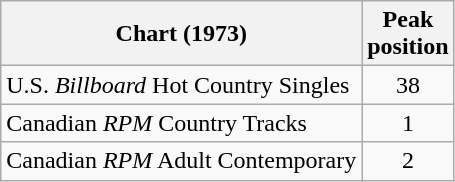<table class="wikitable">
<tr>
<th align="left">Chart (1973)</th>
<th align="center">Peak<br>position</th>
</tr>
<tr>
<td align="left">U.S. <em>Billboard</em> Hot Country Singles</td>
<td align="center">38</td>
</tr>
<tr>
<td align="left">Canadian <em>RPM</em> Country Tracks</td>
<td align="center">1</td>
</tr>
<tr>
<td align="left">Canadian <em>RPM</em> Adult Contemporary</td>
<td align="center">2</td>
</tr>
</table>
